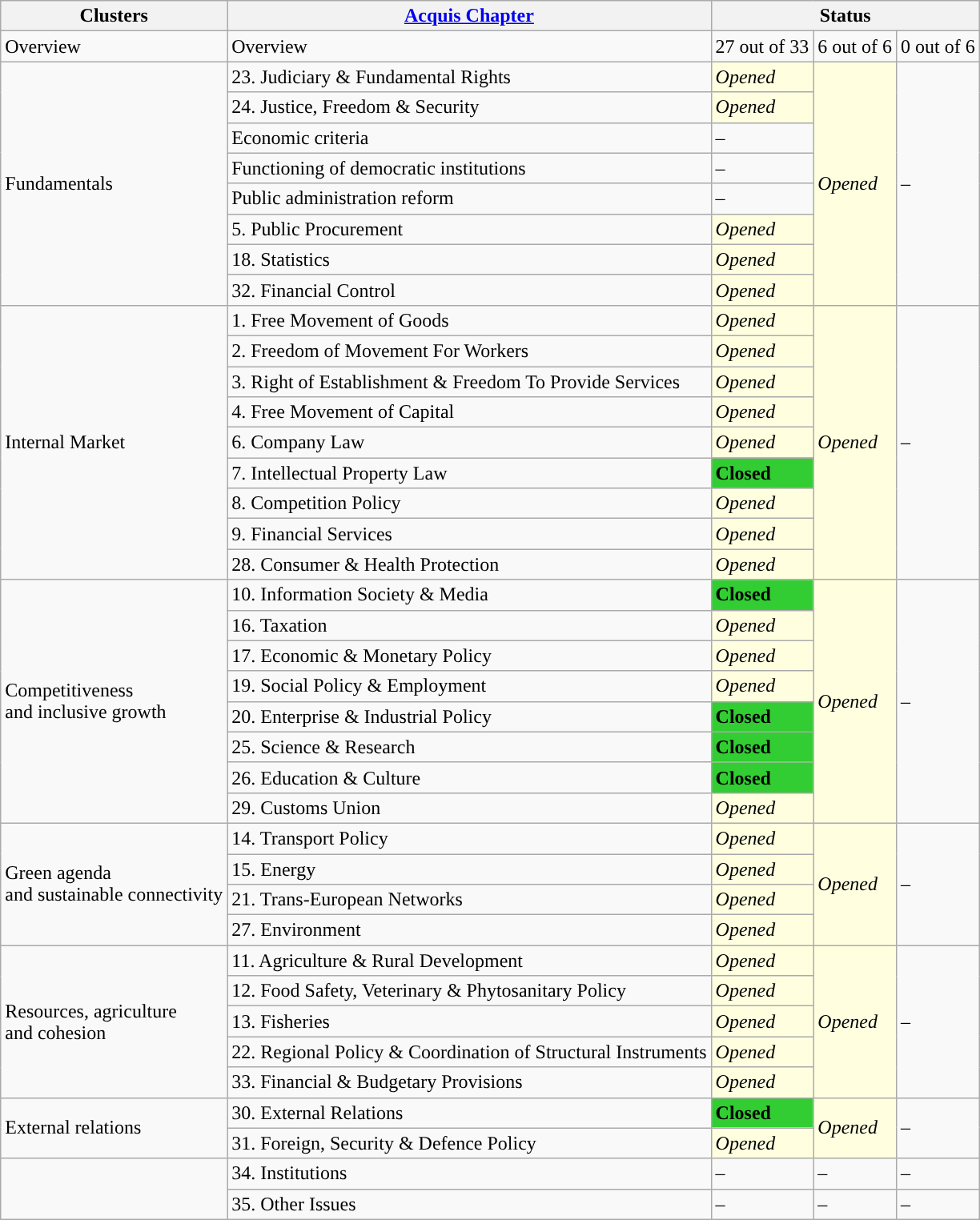<table class="wikitable mw-collapsible mw-collapsed" style="text-align:left;">
<tr>
<th>Clusters</th>
<th><a href='#'>Acquis Chapter</a></th>
<th colspan="3">Status</th>
</tr>
<tr>
<td>Overview</td>
<td>Overview</td>
<td>27 out of 33</td>
<td>6 out of 6</td>
<td>0 out of 6</td>
</tr>
<tr>
<td rowspan="8">Fundamentals</td>
<td style="text-align:left;">23. Judiciary & Fundamental Rights</td>
<td style="background:#FFFFE0;"><em>Opened</em></td>
<td rowspan="8" style="background:#FFFFE0; "><em>Opened</em></td>
<td rowspan="8">–</td>
</tr>
<tr>
<td style="text-align:left;">24. Justice, Freedom & Security</td>
<td style="background:#FFFFE0;"><em>Opened</em></td>
</tr>
<tr>
<td>Economic criteria</td>
<td>–</td>
</tr>
<tr>
<td>Functioning of democratic institutions</td>
<td>–</td>
</tr>
<tr>
<td>Public administration reform</td>
<td>–</td>
</tr>
<tr>
<td style="text-align:left;">5. Public Procurement</td>
<td style="background:#FFFFE0;"><em>Opened</em></td>
</tr>
<tr>
<td style="text-align:left;">18. Statistics</td>
<td style="background:#FFFFE0;"><em>Opened</em></td>
</tr>
<tr>
<td style="text-align:left;">32. Financial Control</td>
<td style="background:#FFFFE0;"><em>Opened</em></td>
</tr>
<tr>
<td rowspan="9">Internal Market</td>
<td style="text-align:left;">1. Free Movement of Goods</td>
<td style="background:#FFFFE0;"><em>Opened</em></td>
<td rowspan="9" style="background:#FFFFE0;"><em>Opened</em></td>
<td rowspan="9">–</td>
</tr>
<tr>
<td style="text-align:left;">2. Freedom of Movement For Workers</td>
<td style="background:#FFFFE0;"><em>Opened</em></td>
</tr>
<tr>
<td style="text-align:left;">3. Right of Establishment & Freedom To Provide Services</td>
<td style="background:#FFFFE0;"><em>Opened</em></td>
</tr>
<tr>
<td style="text-align:left;">4. Free Movement of Capital</td>
<td style="background:#FFFFE0;"><em>Opened</em></td>
</tr>
<tr>
<td style="text-align:left;">6. Company Law</td>
<td style="background:#FFFFE0;"><em>Opened</em></td>
</tr>
<tr>
<td style="text-align:left;">7. Intellectual Property Law</td>
<td style="background:#32cd32;"><strong>Closed</strong></td>
</tr>
<tr>
<td style="text-align:left;">8. Competition Policy</td>
<td style="background:#FFFFE0;"><em>Opened</em></td>
</tr>
<tr>
<td style="text-align:left;">9. Financial Services</td>
<td style="background:#FFFFE0;"><em>Opened</em></td>
</tr>
<tr>
<td style="text-align:left;">28. Consumer & Health Protection</td>
<td style="background:#FFFFE0;"><em>Opened</em></td>
</tr>
<tr>
<td rowspan="8">Competitiveness<br>and inclusive growth</td>
<td style="text-align:left;">10. Information Society & Media</td>
<td style="background:#32cd32;"><strong>Closed</strong></td>
<td rowspan="8" style="background:#FFFFE0;"><em>Opened</em></td>
<td rowspan="8">–</td>
</tr>
<tr>
<td style="text-align:left;">16. Taxation</td>
<td style="background:#FFFFE0;"><em>Opened</em></td>
</tr>
<tr>
<td style="text-align:left;">17. Economic & Monetary Policy</td>
<td style="background:#FFFFE0;"><em>Opened</em></td>
</tr>
<tr>
<td style="text-align:left;">19. Social Policy & Employment</td>
<td style="background:#FFFFE0;"><em>Opened</em></td>
</tr>
<tr>
<td style="text-align:left;">20. Enterprise & Industrial Policy</td>
<td style="background:#32cd32;"><strong>Closed</strong></td>
</tr>
<tr>
<td style="text-align:left;">25. Science & Research</td>
<td style="background:#32cd32;"><strong>Closed</strong></td>
</tr>
<tr>
<td style="text-align:left;">26. Education & Culture</td>
<td style="background:#32cd32;"><strong>Closed</strong></td>
</tr>
<tr>
<td style="text-align:left;">29. Customs Union</td>
<td style="background:#FFFFE0;"><em>Opened</em></td>
</tr>
<tr>
<td rowspan="4">Green agenda<br>and sustainable connectivity</td>
<td style="text-align:left;">14. Transport Policy</td>
<td style="background:#FFFFE0;"><em>Opened</em></td>
<td rowspan="4" style="background:#FFFFE0;"><em>Opened</em></td>
<td rowspan="4">–</td>
</tr>
<tr>
<td style="text-align:left;">15. Energy</td>
<td style="background:#FFFFE0;"><em>Opened</em></td>
</tr>
<tr>
<td style="text-align:left;">21. Trans-European Networks</td>
<td style="background:#FFFFE0;"><em>Opened</em></td>
</tr>
<tr>
<td style="text-align:left;">27. Environment</td>
<td style="background:#FFFFE0;"><em>Opened</em></td>
</tr>
<tr>
<td rowspan="5">Resources, agriculture<br>and cohesion</td>
<td style="text-align:left;">11. Agriculture & Rural Development</td>
<td style="background:#FFFFE0;"><em>Opened</em></td>
<td rowspan="5" style="background:#FFFFE0;"><em>Opened</em></td>
<td rowspan="5">–</td>
</tr>
<tr>
<td style="text-align:left;">12. Food Safety, Veterinary & Phytosanitary Policy</td>
<td style="background:#FFFFE0;"><em>Opened</em></td>
</tr>
<tr>
<td style="text-align:left;">13. Fisheries</td>
<td style="background:#FFFFE0;"><em>Opened</em></td>
</tr>
<tr>
<td style="text-align:left;">22. Regional Policy & Coordination of Structural Instruments</td>
<td style="background:#FFFFE0;"><em>Opened</em></td>
</tr>
<tr>
<td style="text-align:left;">33. Financial & Budgetary Provisions</td>
<td style="background:#FFFFE0;"><em>Opened</em></td>
</tr>
<tr>
<td rowspan="2">External relations</td>
<td style="text-align:left;">30. External Relations</td>
<td style="background:#32cd32;"><strong>Closed</strong></td>
<td rowspan="2" style="background:#FFFFE0;"><em>Opened</em></td>
<td rowspan="2">–</td>
</tr>
<tr>
<td style="text-align:left;">31. Foreign, Security & Defence Policy</td>
<td style="background:#FFFFE0;"><em>Opened</em></td>
</tr>
<tr>
<td rowspan="2"></td>
<td style="text-align:left;">34. Institutions</td>
<td><em>–</em></td>
<td>–</td>
<td>–</td>
</tr>
<tr>
<td style="text-align:left;">35. Other Issues</td>
<td><em>–</em></td>
<td>–</td>
<td>–</td>
</tr>
</table>
